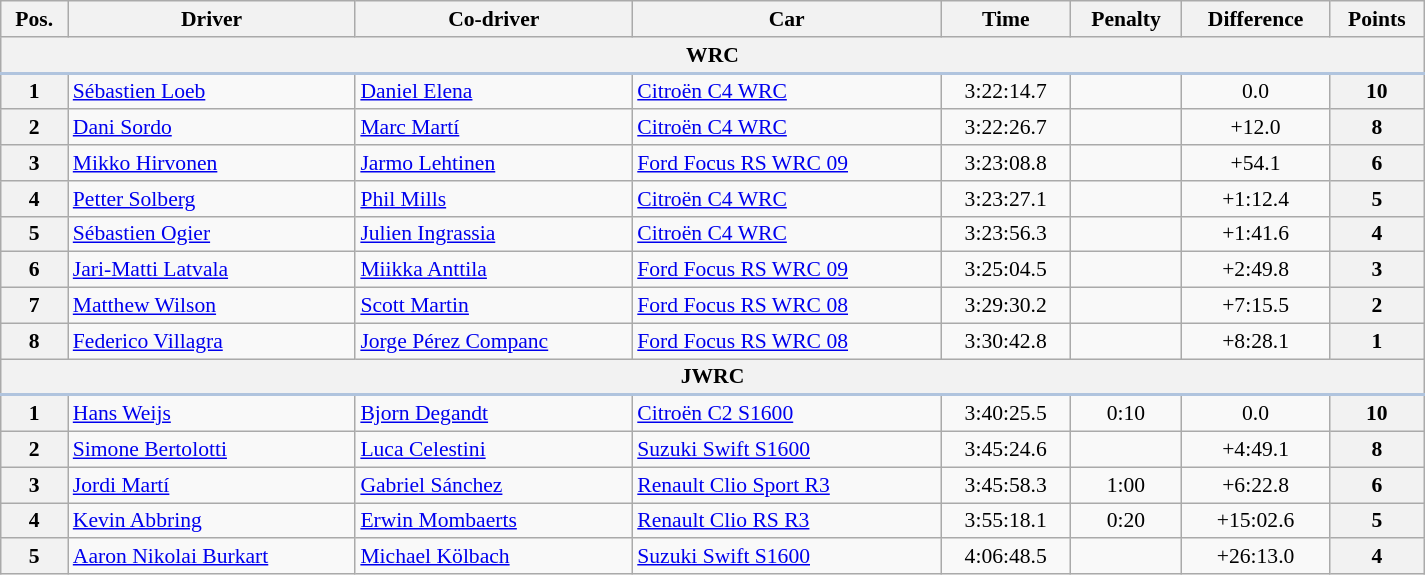<table class="wikitable" width=100% style="text-align: center; font-size: 90%; max-width: 950px;">
<tr>
<th>Pos.</th>
<th>Driver</th>
<th>Co-driver</th>
<th>Car</th>
<th>Time</th>
<th>Penalty</th>
<th>Difference</th>
<th>Points</th>
</tr>
<tr>
<th colspan="8" style="border-bottom: 2px solid LightSteelBlue;">WRC</th>
</tr>
<tr>
<th>1</th>
<td align="left"> <a href='#'>Sébastien Loeb</a></td>
<td align="left"> <a href='#'>Daniel Elena</a></td>
<td align="left"><a href='#'>Citroën C4 WRC</a></td>
<td>3:22:14.7</td>
<td></td>
<td>0.0</td>
<th>10</th>
</tr>
<tr>
<th>2</th>
<td align="left"> <a href='#'>Dani Sordo</a></td>
<td align="left"> <a href='#'>Marc Martí</a></td>
<td align="left"><a href='#'>Citroën C4 WRC</a></td>
<td>3:22:26.7</td>
<td></td>
<td>+12.0</td>
<th>8</th>
</tr>
<tr>
<th>3</th>
<td align="left"> <a href='#'>Mikko Hirvonen</a></td>
<td align="left"> <a href='#'>Jarmo Lehtinen</a></td>
<td align="left"><a href='#'>Ford Focus RS WRC 09</a></td>
<td>3:23:08.8</td>
<td></td>
<td>+54.1</td>
<th>6</th>
</tr>
<tr>
<th>4</th>
<td align="left"> <a href='#'>Petter Solberg</a></td>
<td align="left"> <a href='#'>Phil Mills</a></td>
<td align="left"><a href='#'>Citroën C4 WRC</a></td>
<td>3:23:27.1</td>
<td></td>
<td>+1:12.4</td>
<th>5</th>
</tr>
<tr>
<th>5</th>
<td align="left"> <a href='#'>Sébastien Ogier</a></td>
<td align="left"> <a href='#'>Julien Ingrassia</a></td>
<td align="left"><a href='#'>Citroën C4 WRC</a></td>
<td>3:23:56.3</td>
<td></td>
<td>+1:41.6</td>
<th>4</th>
</tr>
<tr>
<th>6</th>
<td align="left"> <a href='#'>Jari-Matti Latvala</a></td>
<td align="left"> <a href='#'>Miikka Anttila</a></td>
<td align="left"><a href='#'>Ford Focus RS WRC 09</a></td>
<td>3:25:04.5</td>
<td></td>
<td>+2:49.8</td>
<th>3</th>
</tr>
<tr>
<th>7</th>
<td align="left"> <a href='#'>Matthew Wilson</a></td>
<td align="left"> <a href='#'>Scott Martin</a></td>
<td align="left"><a href='#'>Ford Focus RS WRC 08</a></td>
<td>3:29:30.2</td>
<td></td>
<td>+7:15.5</td>
<th>2</th>
</tr>
<tr>
<th>8</th>
<td align="left"> <a href='#'>Federico Villagra</a></td>
<td align="left"> <a href='#'>Jorge Pérez Companc</a></td>
<td align="left"><a href='#'>Ford Focus RS WRC 08</a></td>
<td>3:30:42.8</td>
<td></td>
<td>+8:28.1</td>
<th>1</th>
</tr>
<tr>
<th colspan="8" style="border-bottom: 2px solid LightSteelBlue;">JWRC</th>
</tr>
<tr>
<th>1</th>
<td align="left"> <a href='#'>Hans Weijs</a></td>
<td align="left"> <a href='#'>Bjorn Degandt</a></td>
<td align="left"><a href='#'>Citroën C2 S1600</a></td>
<td>3:40:25.5</td>
<td>0:10</td>
<td>0.0</td>
<th>10</th>
</tr>
<tr>
<th>2</th>
<td align="left"> <a href='#'>Simone Bertolotti</a></td>
<td align="left"> <a href='#'>Luca Celestini</a></td>
<td align="left"><a href='#'>Suzuki Swift S1600</a></td>
<td>3:45:24.6</td>
<td></td>
<td>+4:49.1</td>
<th>8</th>
</tr>
<tr>
<th>3</th>
<td align="left"> <a href='#'>Jordi Martí</a></td>
<td align="left"> <a href='#'>Gabriel Sánchez</a></td>
<td align="left"><a href='#'>Renault Clio Sport R3</a></td>
<td>3:45:58.3</td>
<td>1:00</td>
<td>+6:22.8</td>
<th>6</th>
</tr>
<tr>
<th>4</th>
<td align="left"> <a href='#'>Kevin Abbring</a></td>
<td align="left"> <a href='#'>Erwin Mombaerts</a></td>
<td align="left"><a href='#'>Renault Clio RS R3</a></td>
<td>3:55:18.1</td>
<td>0:20</td>
<td>+15:02.6</td>
<th>5</th>
</tr>
<tr>
<th>5</th>
<td align="left"> <a href='#'>Aaron Nikolai Burkart</a></td>
<td align="left"> <a href='#'>Michael Kölbach</a></td>
<td align="left"><a href='#'>Suzuki Swift S1600</a></td>
<td>4:06:48.5</td>
<td></td>
<td>+26:13.0</td>
<th>4</th>
</tr>
</table>
